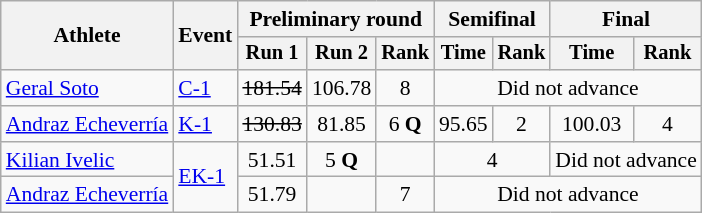<table class=wikitable style=font-size:90%;text-align:center>
<tr>
<th rowspan=2>Athlete</th>
<th rowspan=2>Event</th>
<th colspan=3>Preliminary round</th>
<th colspan=2>Semifinal</th>
<th colspan=2>Final</th>
</tr>
<tr style=font-size:95%>
<th>Run 1</th>
<th>Run 2</th>
<th>Rank</th>
<th>Time</th>
<th>Rank</th>
<th>Time</th>
<th>Rank</th>
</tr>
<tr>
<td style="text-align:left"><a href='#'>Geral Soto</a></td>
<td style="text-align:left"><a href='#'>C-1</a></td>
<td><s>181.54</s></td>
<td>106.78</td>
<td>8</td>
<td colspan="4">Did not advance</td>
</tr>
<tr>
<td style="text-align:left"><a href='#'>Andraz Echeverría</a></td>
<td style="text-align:left"><a href='#'>K-1</a></td>
<td><s>130.83</s></td>
<td>81.85</td>
<td>6 <strong>Q</strong></td>
<td>95.65</td>
<td>2</td>
<td>100.03</td>
<td>4</td>
</tr>
<tr>
<td style="text-align:left"><a href='#'>Kilian Ivelic</a></td>
<td style="text-align:left" rowspan="2"><a href='#'>EK-1</a></td>
<td>51.51</td>
<td>5 <strong>Q</strong></td>
<td></td>
<td colspan="2">4</td>
<td colspan="2">Did not advance</td>
</tr>
<tr>
<td style="text-align:left"><a href='#'>Andraz Echeverría</a></td>
<td>51.79</td>
<td></td>
<td>7</td>
<td colspan="4">Did not advance</td>
</tr>
</table>
